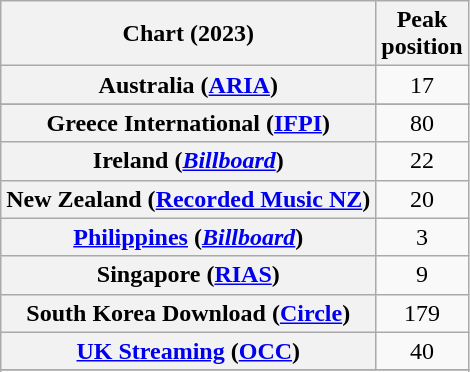<table class="wikitable sortable plainrowheaders" style="text-align:center">
<tr>
<th scope="col">Chart (2023)</th>
<th scope="col">Peak<br>position</th>
</tr>
<tr>
<th scope="row">Australia (<a href='#'>ARIA</a>)</th>
<td>17</td>
</tr>
<tr>
</tr>
<tr>
</tr>
<tr>
<th scope="row">Greece International (<a href='#'>IFPI</a>)</th>
<td>80</td>
</tr>
<tr>
<th scope="row">Ireland (<em><a href='#'>Billboard</a></em>)</th>
<td>22</td>
</tr>
<tr>
<th scope="row">New Zealand (<a href='#'>Recorded Music NZ</a>)</th>
<td>20</td>
</tr>
<tr>
<th scope="row"><a href='#'>Philippines</a> (<em><a href='#'>Billboard</a></em>)</th>
<td>3</td>
</tr>
<tr>
<th scope="row">Singapore (<a href='#'>RIAS</a>)</th>
<td>9</td>
</tr>
<tr>
<th scope="row">South Korea Download (<a href='#'>Circle</a>)</th>
<td>179</td>
</tr>
<tr>
<th scope="row"><a href='#'>UK Streaming</a> (<a href='#'>OCC</a>)</th>
<td>40</td>
</tr>
<tr>
</tr>
<tr>
</tr>
</table>
